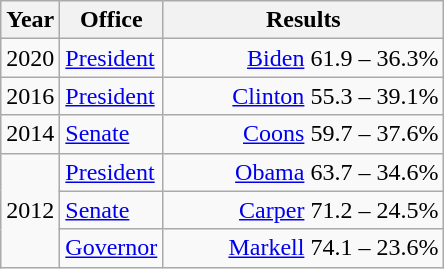<table class=wikitable>
<tr>
<th width="30">Year</th>
<th width="60">Office</th>
<th width="180">Results</th>
</tr>
<tr>
<td>2020</td>
<td><a href='#'>President</a></td>
<td align="right" ><a href='#'>Biden</a> 61.9 – 36.3%</td>
</tr>
<tr>
<td>2016</td>
<td><a href='#'>President</a></td>
<td align="right" ><a href='#'>Clinton</a> 55.3 – 39.1%</td>
</tr>
<tr>
<td>2014</td>
<td><a href='#'>Senate</a></td>
<td align="right" ><a href='#'>Coons</a> 59.7 – 37.6%</td>
</tr>
<tr>
<td rowspan="3">2012</td>
<td><a href='#'>President</a></td>
<td align="right" ><a href='#'>Obama</a> 63.7 – 34.6%</td>
</tr>
<tr>
<td><a href='#'>Senate</a></td>
<td align="right" ><a href='#'>Carper</a> 71.2 – 24.5%</td>
</tr>
<tr>
<td><a href='#'>Governor</a></td>
<td align="right" ><a href='#'>Markell</a> 74.1 – 23.6%</td>
</tr>
</table>
